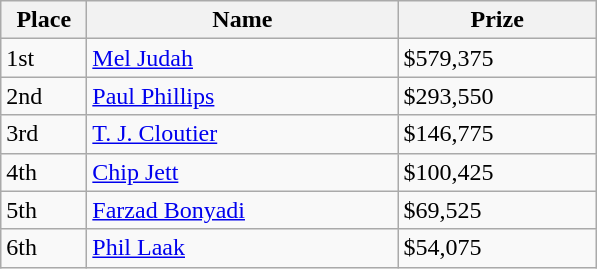<table class="wikitable">
<tr>
<th width="50">Place</th>
<th width="200">Name</th>
<th width="125">Prize</th>
</tr>
<tr>
<td>1st</td>
<td><a href='#'>Mel Judah</a></td>
<td>$579,375</td>
</tr>
<tr>
<td>2nd</td>
<td><a href='#'>Paul Phillips</a></td>
<td>$293,550</td>
</tr>
<tr>
<td>3rd</td>
<td><a href='#'>T. J. Cloutier</a></td>
<td>$146,775</td>
</tr>
<tr>
<td>4th</td>
<td><a href='#'>Chip Jett</a></td>
<td>$100,425</td>
</tr>
<tr>
<td>5th</td>
<td><a href='#'>Farzad Bonyadi</a></td>
<td>$69,525</td>
</tr>
<tr>
<td>6th</td>
<td><a href='#'>Phil Laak</a></td>
<td>$54,075</td>
</tr>
</table>
